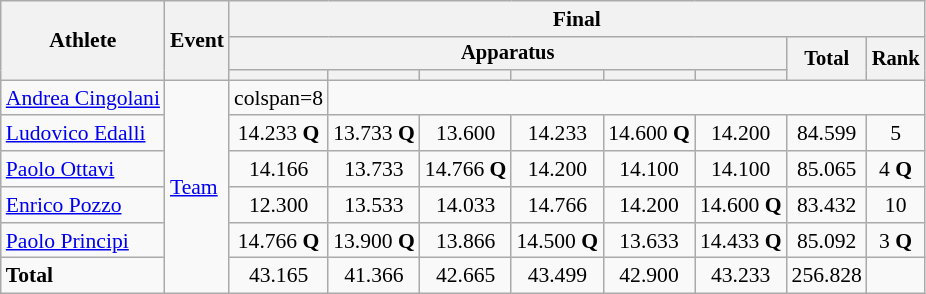<table class="wikitable" style="font-size:90%">
<tr>
<th rowspan=3>Athlete</th>
<th rowspan=3>Event</th>
<th colspan =8>Final</th>
</tr>
<tr style="font-size:95%">
<th colspan=6>Apparatus</th>
<th rowspan=2>Total</th>
<th rowspan=2>Rank</th>
</tr>
<tr style="font-size:95%">
<th></th>
<th></th>
<th></th>
<th></th>
<th></th>
<th></th>
</tr>
<tr align=center>
<td align=left><a href='#'>Andrea Cingolani</a></td>
<td align=left rowspan=6><a href='#'>Team</a></td>
<td>colspan=8 </td>
</tr>
<tr align=center>
<td align=left><a href='#'>Ludovico Edalli</a></td>
<td>14.233 <strong>Q</strong></td>
<td>13.733 <strong>Q</strong></td>
<td>13.600</td>
<td>14.233</td>
<td>14.600 <strong>Q</strong></td>
<td>14.200</td>
<td>84.599</td>
<td>5</td>
</tr>
<tr align=center>
<td align=left><a href='#'>Paolo Ottavi</a></td>
<td>14.166</td>
<td>13.733</td>
<td>14.766 <strong>Q</strong></td>
<td>14.200</td>
<td>14.100</td>
<td>14.100</td>
<td>85.065</td>
<td>4 <strong>Q</strong></td>
</tr>
<tr align=center>
<td align=left><a href='#'>Enrico Pozzo</a></td>
<td>12.300</td>
<td>13.533</td>
<td>14.033</td>
<td>14.766</td>
<td>14.200</td>
<td>14.600 <strong>Q</strong></td>
<td>83.432</td>
<td>10</td>
</tr>
<tr align=center>
<td align=left><a href='#'>Paolo Principi</a></td>
<td>14.766 <strong>Q</strong></td>
<td>13.900 <strong>Q</strong></td>
<td>13.866</td>
<td>14.500 <strong>Q</strong></td>
<td>13.633</td>
<td>14.433 <strong>Q</strong></td>
<td>85.092</td>
<td>3 <strong>Q</strong></td>
</tr>
<tr align=center>
<td align=left><strong>Total</strong></td>
<td>43.165</td>
<td>41.366</td>
<td>42.665</td>
<td>43.499</td>
<td>42.900</td>
<td>43.233</td>
<td>256.828</td>
<td></td>
</tr>
</table>
